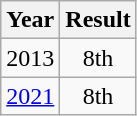<table class="wikitable" style="text-align:center">
<tr>
<th>Year</th>
<th>Result</th>
</tr>
<tr>
<td>2013</td>
<td>8th</td>
</tr>
<tr>
<td><a href='#'>2021</a></td>
<td>8th</td>
</tr>
</table>
